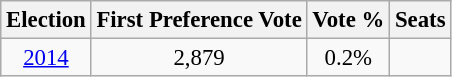<table class="wikitable sortable" style="font-size:95%">
<tr>
<th>Election</th>
<th>First Preference Vote</th>
<th>Vote %</th>
<th>Seats</th>
</tr>
<tr>
<td align=center><a href='#'>2014</a></td>
<td align=center>2,879</td>
<td align=center>0.2%</td>
<td align=left></td>
</tr>
</table>
